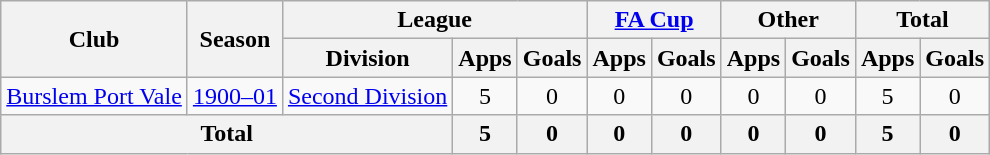<table class="wikitable" style="text-align:center">
<tr>
<th rowspan="2">Club</th>
<th rowspan="2">Season</th>
<th colspan="3">League</th>
<th colspan="2"><a href='#'>FA Cup</a></th>
<th colspan="2">Other</th>
<th colspan="2">Total</th>
</tr>
<tr>
<th>Division</th>
<th>Apps</th>
<th>Goals</th>
<th>Apps</th>
<th>Goals</th>
<th>Apps</th>
<th>Goals</th>
<th>Apps</th>
<th>Goals</th>
</tr>
<tr>
<td><a href='#'>Burslem Port Vale</a></td>
<td><a href='#'>1900–01</a></td>
<td><a href='#'>Second Division</a></td>
<td>5</td>
<td>0</td>
<td>0</td>
<td>0</td>
<td>0</td>
<td>0</td>
<td>5</td>
<td>0</td>
</tr>
<tr>
<th colspan="3">Total</th>
<th>5</th>
<th>0</th>
<th>0</th>
<th>0</th>
<th>0</th>
<th>0</th>
<th>5</th>
<th>0</th>
</tr>
</table>
